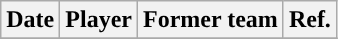<table class="wikitable sortable sortable" style="text-align: center">
<tr>
<th>Date</th>
<th>Player</th>
<th>Former team</th>
<th>Ref.</th>
</tr>
<tr>
</tr>
</table>
